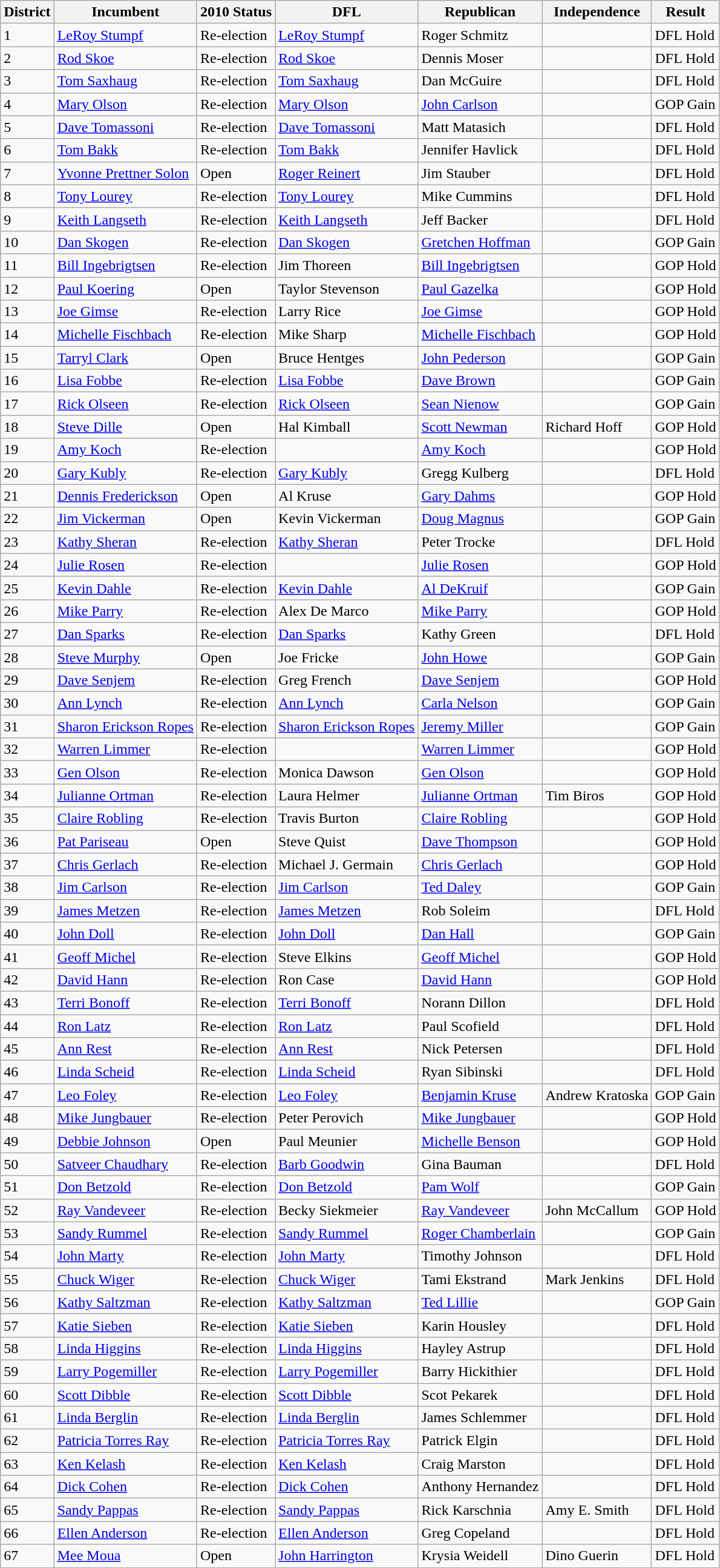<table class="wikitable">
<tr>
<th>District</th>
<th>Incumbent</th>
<th>2010 Status</th>
<th>DFL</th>
<th>Republican</th>
<th>Independence</th>
<th>Result</th>
</tr>
<tr>
<td>1</td>
<td><a href='#'>LeRoy Stumpf</a></td>
<td>Re-election</td>
<td><a href='#'>LeRoy Stumpf</a></td>
<td>Roger Schmitz</td>
<td></td>
<td>DFL Hold</td>
</tr>
<tr>
<td>2</td>
<td><a href='#'>Rod Skoe</a></td>
<td>Re-election</td>
<td><a href='#'>Rod Skoe</a></td>
<td>Dennis Moser</td>
<td></td>
<td>DFL Hold</td>
</tr>
<tr>
<td>3</td>
<td><a href='#'>Tom Saxhaug</a></td>
<td>Re-election</td>
<td><a href='#'>Tom Saxhaug</a></td>
<td>Dan McGuire</td>
<td></td>
<td>DFL Hold</td>
</tr>
<tr>
<td>4</td>
<td><a href='#'>Mary Olson</a></td>
<td>Re-election</td>
<td><a href='#'>Mary Olson</a></td>
<td><a href='#'>John Carlson</a></td>
<td></td>
<td>GOP Gain</td>
</tr>
<tr>
<td>5</td>
<td><a href='#'>Dave Tomassoni</a></td>
<td>Re-election</td>
<td><a href='#'>Dave Tomassoni</a></td>
<td>Matt Matasich</td>
<td></td>
<td>DFL Hold</td>
</tr>
<tr>
<td>6</td>
<td><a href='#'>Tom Bakk</a></td>
<td>Re-election</td>
<td><a href='#'>Tom Bakk</a></td>
<td>Jennifer Havlick</td>
<td></td>
<td>DFL Hold</td>
</tr>
<tr>
<td>7</td>
<td><a href='#'>Yvonne Prettner Solon</a></td>
<td>Open</td>
<td><a href='#'>Roger Reinert</a></td>
<td>Jim Stauber</td>
<td></td>
<td>DFL Hold</td>
</tr>
<tr>
<td>8</td>
<td><a href='#'>Tony Lourey</a></td>
<td>Re-election</td>
<td><a href='#'>Tony Lourey</a></td>
<td>Mike Cummins</td>
<td></td>
<td>DFL Hold</td>
</tr>
<tr>
<td>9</td>
<td><a href='#'>Keith Langseth</a></td>
<td>Re-election</td>
<td><a href='#'>Keith Langseth</a></td>
<td>Jeff Backer</td>
<td></td>
<td>DFL Hold</td>
</tr>
<tr>
<td>10</td>
<td><a href='#'>Dan Skogen</a></td>
<td>Re-election</td>
<td><a href='#'>Dan Skogen</a></td>
<td><a href='#'>Gretchen Hoffman</a></td>
<td></td>
<td>GOP Gain</td>
</tr>
<tr>
<td>11</td>
<td><a href='#'>Bill Ingebrigtsen</a></td>
<td>Re-election</td>
<td>Jim Thoreen</td>
<td><a href='#'>Bill Ingebrigtsen</a></td>
<td></td>
<td>GOP Hold</td>
</tr>
<tr>
<td>12</td>
<td><a href='#'>Paul Koering</a></td>
<td>Open</td>
<td>Taylor Stevenson</td>
<td><a href='#'>Paul Gazelka</a></td>
<td></td>
<td>GOP Hold</td>
</tr>
<tr>
<td>13</td>
<td><a href='#'>Joe Gimse</a></td>
<td>Re-election</td>
<td>Larry Rice</td>
<td><a href='#'>Joe Gimse</a></td>
<td></td>
<td>GOP Hold</td>
</tr>
<tr>
<td>14</td>
<td><a href='#'>Michelle Fischbach</a></td>
<td>Re-election</td>
<td>Mike Sharp</td>
<td><a href='#'>Michelle Fischbach</a></td>
<td></td>
<td>GOP Hold</td>
</tr>
<tr>
<td>15</td>
<td><a href='#'>Tarryl Clark</a></td>
<td>Open</td>
<td>Bruce Hentges</td>
<td><a href='#'>John Pederson</a></td>
<td></td>
<td>GOP Gain</td>
</tr>
<tr>
<td>16</td>
<td><a href='#'>Lisa Fobbe</a></td>
<td>Re-election</td>
<td><a href='#'>Lisa Fobbe</a></td>
<td><a href='#'>Dave Brown</a></td>
<td></td>
<td>GOP Gain</td>
</tr>
<tr>
<td>17</td>
<td><a href='#'>Rick Olseen</a></td>
<td>Re-election</td>
<td><a href='#'>Rick Olseen</a></td>
<td><a href='#'>Sean Nienow</a></td>
<td></td>
<td>GOP Gain</td>
</tr>
<tr>
<td>18</td>
<td><a href='#'>Steve Dille</a></td>
<td>Open</td>
<td>Hal Kimball</td>
<td><a href='#'>Scott Newman</a></td>
<td>Richard Hoff</td>
<td>GOP Hold</td>
</tr>
<tr>
<td>19</td>
<td><a href='#'>Amy Koch</a></td>
<td>Re-election</td>
<td></td>
<td><a href='#'>Amy Koch</a></td>
<td></td>
<td>GOP Hold</td>
</tr>
<tr>
<td>20</td>
<td><a href='#'>Gary Kubly</a></td>
<td>Re-election</td>
<td><a href='#'>Gary Kubly</a></td>
<td>Gregg Kulberg</td>
<td></td>
<td>DFL Hold</td>
</tr>
<tr>
<td>21</td>
<td><a href='#'>Dennis Frederickson</a></td>
<td>Open</td>
<td>Al Kruse</td>
<td><a href='#'>Gary Dahms</a></td>
<td></td>
<td>GOP Hold</td>
</tr>
<tr>
<td>22</td>
<td><a href='#'>Jim Vickerman</a></td>
<td>Open</td>
<td>Kevin Vickerman</td>
<td><a href='#'>Doug Magnus</a></td>
<td></td>
<td>GOP Gain</td>
</tr>
<tr>
<td>23</td>
<td><a href='#'>Kathy Sheran</a></td>
<td>Re-election</td>
<td><a href='#'>Kathy Sheran</a></td>
<td>Peter Trocke</td>
<td></td>
<td>DFL Hold</td>
</tr>
<tr>
<td>24</td>
<td><a href='#'>Julie Rosen</a></td>
<td>Re-election</td>
<td></td>
<td><a href='#'>Julie Rosen</a></td>
<td></td>
<td>GOP Hold</td>
</tr>
<tr>
<td>25</td>
<td><a href='#'>Kevin Dahle</a></td>
<td>Re-election</td>
<td><a href='#'>Kevin Dahle</a></td>
<td><a href='#'>Al DeKruif</a></td>
<td></td>
<td>GOP Gain</td>
</tr>
<tr>
<td>26</td>
<td><a href='#'>Mike Parry</a></td>
<td>Re-election</td>
<td>Alex De Marco</td>
<td><a href='#'>Mike Parry</a></td>
<td></td>
<td>GOP Hold</td>
</tr>
<tr>
<td>27</td>
<td><a href='#'>Dan Sparks</a></td>
<td>Re-election</td>
<td><a href='#'>Dan Sparks</a></td>
<td>Kathy Green</td>
<td></td>
<td>DFL Hold</td>
</tr>
<tr>
<td>28</td>
<td><a href='#'>Steve Murphy</a></td>
<td>Open</td>
<td>Joe Fricke</td>
<td><a href='#'>John Howe</a></td>
<td></td>
<td>GOP Gain</td>
</tr>
<tr>
<td>29</td>
<td><a href='#'>Dave Senjem</a></td>
<td>Re-election</td>
<td>Greg French</td>
<td><a href='#'>Dave Senjem</a></td>
<td></td>
<td>GOP Hold</td>
</tr>
<tr>
<td>30</td>
<td><a href='#'>Ann Lynch</a></td>
<td>Re-election</td>
<td><a href='#'>Ann Lynch</a></td>
<td><a href='#'>Carla Nelson</a></td>
<td></td>
<td>GOP Gain</td>
</tr>
<tr>
<td>31</td>
<td><a href='#'>Sharon Erickson Ropes</a></td>
<td>Re-election</td>
<td><a href='#'>Sharon Erickson Ropes</a></td>
<td><a href='#'>Jeremy Miller</a></td>
<td></td>
<td>GOP Gain</td>
</tr>
<tr>
<td>32</td>
<td><a href='#'>Warren Limmer</a></td>
<td>Re-election</td>
<td></td>
<td><a href='#'>Warren Limmer</a></td>
<td></td>
<td>GOP Hold</td>
</tr>
<tr>
<td>33</td>
<td><a href='#'>Gen Olson</a></td>
<td>Re-election</td>
<td>Monica Dawson</td>
<td><a href='#'>Gen Olson</a></td>
<td></td>
<td>GOP Hold</td>
</tr>
<tr>
<td>34</td>
<td><a href='#'>Julianne Ortman</a></td>
<td>Re-election</td>
<td>Laura Helmer</td>
<td><a href='#'>Julianne Ortman</a></td>
<td>Tim Biros</td>
<td>GOP Hold</td>
</tr>
<tr>
<td>35</td>
<td><a href='#'>Claire Robling</a></td>
<td>Re-election</td>
<td>Travis Burton</td>
<td><a href='#'>Claire Robling</a></td>
<td></td>
<td>GOP Hold</td>
</tr>
<tr>
<td>36</td>
<td><a href='#'>Pat Pariseau</a></td>
<td>Open</td>
<td>Steve Quist</td>
<td><a href='#'>Dave Thompson</a></td>
<td></td>
<td>GOP Hold</td>
</tr>
<tr>
<td>37</td>
<td><a href='#'>Chris Gerlach</a></td>
<td>Re-election</td>
<td>Michael J. Germain</td>
<td><a href='#'>Chris Gerlach</a></td>
<td></td>
<td>GOP Hold</td>
</tr>
<tr>
<td>38</td>
<td><a href='#'>Jim Carlson</a></td>
<td>Re-election</td>
<td><a href='#'>Jim Carlson</a></td>
<td><a href='#'>Ted Daley</a></td>
<td></td>
<td>GOP Gain</td>
</tr>
<tr>
<td>39</td>
<td><a href='#'>James Metzen</a></td>
<td>Re-election</td>
<td><a href='#'>James Metzen</a></td>
<td>Rob Soleim</td>
<td></td>
<td>DFL Hold</td>
</tr>
<tr>
<td>40</td>
<td><a href='#'>John Doll</a></td>
<td>Re-election</td>
<td><a href='#'>John Doll</a></td>
<td><a href='#'>Dan Hall</a></td>
<td></td>
<td>GOP Gain</td>
</tr>
<tr>
<td>41</td>
<td><a href='#'>Geoff Michel</a></td>
<td>Re-election</td>
<td>Steve Elkins</td>
<td><a href='#'>Geoff Michel</a></td>
<td></td>
<td>GOP Hold</td>
</tr>
<tr>
<td>42</td>
<td><a href='#'>David Hann</a></td>
<td>Re-election</td>
<td>Ron Case</td>
<td><a href='#'>David Hann</a></td>
<td></td>
<td>GOP Hold</td>
</tr>
<tr>
<td>43</td>
<td><a href='#'>Terri Bonoff</a></td>
<td>Re-election</td>
<td><a href='#'>Terri Bonoff</a></td>
<td>Norann Dillon</td>
<td></td>
<td>DFL Hold</td>
</tr>
<tr>
<td>44</td>
<td><a href='#'>Ron Latz</a></td>
<td>Re-election</td>
<td><a href='#'>Ron Latz</a></td>
<td>Paul Scofield</td>
<td></td>
<td>DFL Hold</td>
</tr>
<tr>
<td>45</td>
<td><a href='#'>Ann Rest</a></td>
<td>Re-election</td>
<td><a href='#'>Ann Rest</a></td>
<td>Nick Petersen</td>
<td></td>
<td>DFL Hold</td>
</tr>
<tr>
<td>46</td>
<td><a href='#'>Linda Scheid</a></td>
<td>Re-election</td>
<td><a href='#'>Linda Scheid</a></td>
<td>Ryan Sibinski</td>
<td></td>
<td>DFL Hold</td>
</tr>
<tr>
<td>47</td>
<td><a href='#'>Leo Foley</a></td>
<td>Re-election</td>
<td><a href='#'>Leo Foley</a></td>
<td><a href='#'>Benjamin Kruse</a></td>
<td>Andrew Kratoska</td>
<td>GOP Gain</td>
</tr>
<tr>
<td>48</td>
<td><a href='#'>Mike Jungbauer</a></td>
<td>Re-election</td>
<td>Peter Perovich</td>
<td><a href='#'>Mike Jungbauer</a></td>
<td></td>
<td>GOP Hold</td>
</tr>
<tr>
<td>49</td>
<td><a href='#'>Debbie Johnson</a></td>
<td>Open</td>
<td>Paul Meunier</td>
<td><a href='#'>Michelle Benson</a></td>
<td></td>
<td>GOP Hold</td>
</tr>
<tr>
<td>50</td>
<td><a href='#'>Satveer Chaudhary</a></td>
<td>Re-election</td>
<td><a href='#'>Barb Goodwin</a></td>
<td>Gina Bauman</td>
<td></td>
<td>DFL Hold</td>
</tr>
<tr>
<td>51</td>
<td><a href='#'>Don Betzold</a></td>
<td>Re-election</td>
<td><a href='#'>Don Betzold</a></td>
<td><a href='#'>Pam Wolf</a></td>
<td></td>
<td>GOP Gain</td>
</tr>
<tr>
<td>52</td>
<td><a href='#'>Ray Vandeveer</a></td>
<td>Re-election</td>
<td>Becky Siekmeier</td>
<td><a href='#'>Ray Vandeveer</a></td>
<td>John McCallum</td>
<td>GOP Hold</td>
</tr>
<tr>
<td>53</td>
<td><a href='#'>Sandy Rummel</a></td>
<td>Re-election</td>
<td><a href='#'>Sandy Rummel</a></td>
<td><a href='#'>Roger Chamberlain</a></td>
<td></td>
<td>GOP Gain</td>
</tr>
<tr>
<td>54</td>
<td><a href='#'>John Marty</a></td>
<td>Re-election</td>
<td><a href='#'>John Marty</a></td>
<td>Timothy Johnson</td>
<td></td>
<td>DFL Hold</td>
</tr>
<tr>
<td>55</td>
<td><a href='#'>Chuck Wiger</a></td>
<td>Re-election</td>
<td><a href='#'>Chuck Wiger</a></td>
<td>Tami Ekstrand</td>
<td>Mark Jenkins</td>
<td>DFL Hold</td>
</tr>
<tr>
<td>56</td>
<td><a href='#'>Kathy Saltzman</a></td>
<td>Re-election</td>
<td><a href='#'>Kathy Saltzman</a></td>
<td><a href='#'>Ted Lillie</a></td>
<td></td>
<td>GOP Gain</td>
</tr>
<tr>
<td>57</td>
<td><a href='#'>Katie Sieben</a></td>
<td>Re-election</td>
<td><a href='#'>Katie Sieben</a></td>
<td>Karin Housley</td>
<td></td>
<td>DFL Hold</td>
</tr>
<tr>
<td>58</td>
<td><a href='#'>Linda Higgins</a></td>
<td>Re-election</td>
<td><a href='#'>Linda Higgins</a></td>
<td>Hayley Astrup</td>
<td></td>
<td>DFL Hold</td>
</tr>
<tr>
<td>59</td>
<td><a href='#'>Larry Pogemiller</a></td>
<td>Re-election</td>
<td><a href='#'>Larry Pogemiller</a></td>
<td>Barry Hickithier</td>
<td></td>
<td>DFL Hold</td>
</tr>
<tr>
<td>60</td>
<td><a href='#'>Scott Dibble</a></td>
<td>Re-election</td>
<td><a href='#'>Scott Dibble</a></td>
<td>Scot Pekarek</td>
<td></td>
<td>DFL Hold</td>
</tr>
<tr>
<td>61</td>
<td><a href='#'>Linda Berglin</a></td>
<td>Re-election</td>
<td><a href='#'>Linda Berglin</a></td>
<td>James Schlemmer</td>
<td></td>
<td>DFL Hold</td>
</tr>
<tr>
<td>62</td>
<td><a href='#'>Patricia Torres Ray</a></td>
<td>Re-election</td>
<td><a href='#'>Patricia Torres Ray</a></td>
<td>Patrick Elgin</td>
<td></td>
<td>DFL Hold</td>
</tr>
<tr>
<td>63</td>
<td><a href='#'>Ken Kelash</a></td>
<td>Re-election</td>
<td><a href='#'>Ken Kelash</a></td>
<td>Craig Marston</td>
<td></td>
<td>DFL Hold</td>
</tr>
<tr>
<td>64</td>
<td><a href='#'>Dick Cohen</a></td>
<td>Re-election</td>
<td><a href='#'>Dick Cohen</a></td>
<td>Anthony Hernandez</td>
<td></td>
<td>DFL Hold</td>
</tr>
<tr>
<td>65</td>
<td><a href='#'>Sandy Pappas</a></td>
<td>Re-election</td>
<td><a href='#'>Sandy Pappas</a></td>
<td>Rick Karschnia</td>
<td>Amy E. Smith</td>
<td>DFL Hold</td>
</tr>
<tr>
<td>66</td>
<td><a href='#'>Ellen Anderson</a></td>
<td>Re-election</td>
<td><a href='#'>Ellen Anderson</a></td>
<td>Greg Copeland</td>
<td></td>
<td>DFL Hold</td>
</tr>
<tr>
<td>67</td>
<td><a href='#'>Mee Moua</a></td>
<td>Open</td>
<td><a href='#'>John Harrington</a></td>
<td>Krysia Weidell</td>
<td>Dino Guerin</td>
<td>DFL Hold</td>
</tr>
</table>
